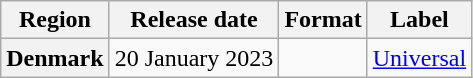<table class="wikitable plainrowheaders">
<tr>
<th scope="col">Region</th>
<th scope="col">Release date</th>
<th scope="col">Format</th>
<th scope="col">Label</th>
</tr>
<tr>
<th scope="row">Denmark</th>
<td>20 January 2023</td>
<td></td>
<td><a href='#'>Universal</a></td>
</tr>
</table>
